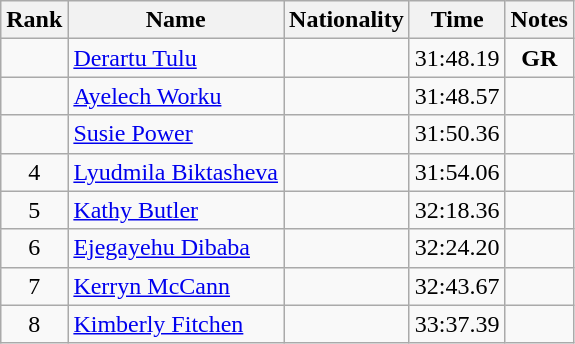<table class="wikitable sortable" style="text-align:center">
<tr>
<th>Rank</th>
<th>Name</th>
<th>Nationality</th>
<th>Time</th>
<th>Notes</th>
</tr>
<tr>
<td></td>
<td align=left><a href='#'>Derartu Tulu</a></td>
<td align=left></td>
<td>31:48.19</td>
<td><strong>GR</strong></td>
</tr>
<tr>
<td></td>
<td align=left><a href='#'>Ayelech Worku</a></td>
<td align=left></td>
<td>31:48.57</td>
<td></td>
</tr>
<tr>
<td></td>
<td align=left><a href='#'>Susie Power</a></td>
<td align=left></td>
<td>31:50.36</td>
<td></td>
</tr>
<tr>
<td>4</td>
<td align=left><a href='#'>Lyudmila Biktasheva</a></td>
<td align=left></td>
<td>31:54.06</td>
<td></td>
</tr>
<tr>
<td>5</td>
<td align=left><a href='#'>Kathy Butler</a></td>
<td align=left></td>
<td>32:18.36</td>
<td></td>
</tr>
<tr>
<td>6</td>
<td align=left><a href='#'>Ejegayehu Dibaba</a></td>
<td align=left></td>
<td>32:24.20</td>
<td></td>
</tr>
<tr>
<td>7</td>
<td align=left><a href='#'>Kerryn McCann</a></td>
<td align=left></td>
<td>32:43.67</td>
<td></td>
</tr>
<tr>
<td>8</td>
<td align=left><a href='#'>Kimberly Fitchen</a></td>
<td align=left></td>
<td>33:37.39</td>
<td></td>
</tr>
</table>
